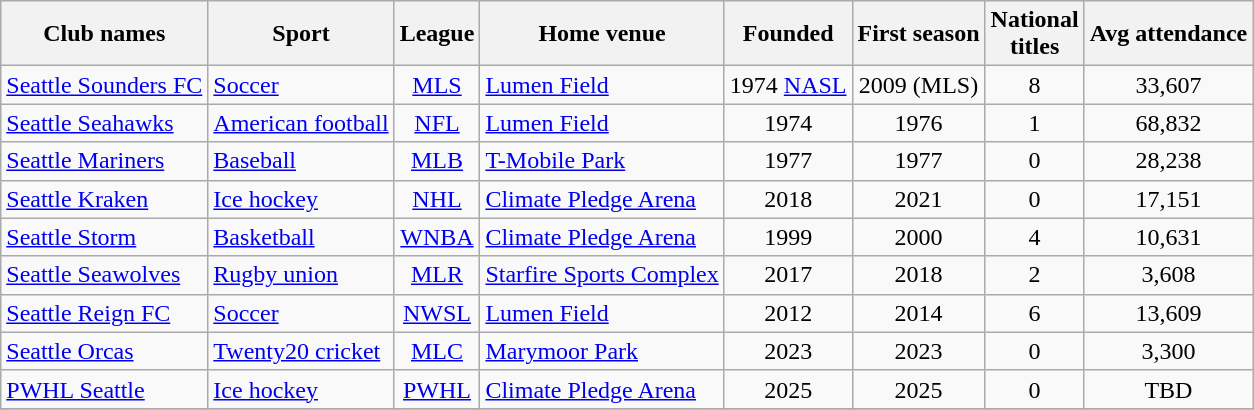<table class="wikitable sortable">
<tr>
<th>Club names</th>
<th>Sport</th>
<th>League</th>
<th>Home venue</th>
<th>Founded</th>
<th>First season</th>
<th>National<br>titles</th>
<th>Avg attendance</th>
</tr>
<tr>
<td><a href='#'>Seattle Sounders FC</a></td>
<td><a href='#'>Soccer</a></td>
<td align=center><a href='#'>MLS</a></td>
<td><a href='#'>Lumen Field</a></td>
<td align=center>1974 <a href='#'>NASL</a></td>
<td align=center>2009 (MLS)</td>
<td align=center>8</td>
<td align=center>33,607</td>
</tr>
<tr>
<td><a href='#'>Seattle Seahawks</a></td>
<td><a href='#'>American football</a></td>
<td align=center><a href='#'>NFL</a></td>
<td><a href='#'>Lumen Field</a></td>
<td align=center>1974</td>
<td align=center>1976</td>
<td align=center>1</td>
<td align=center>68,832</td>
</tr>
<tr>
<td><a href='#'>Seattle Mariners</a></td>
<td><a href='#'>Baseball</a></td>
<td align=center><a href='#'>MLB</a></td>
<td><a href='#'>T-Mobile Park</a></td>
<td align=center>1977</td>
<td align=center>1977</td>
<td align=center>0</td>
<td align=center>28,238</td>
</tr>
<tr>
<td><a href='#'>Seattle Kraken</a></td>
<td><a href='#'>Ice hockey</a></td>
<td align=center><a href='#'>NHL</a></td>
<td><a href='#'>Climate Pledge Arena</a></td>
<td align=center>2018</td>
<td align=center>2021</td>
<td align=center>0</td>
<td align=center>17,151</td>
</tr>
<tr>
<td><a href='#'>Seattle Storm</a></td>
<td><a href='#'>Basketball</a></td>
<td align=center><a href='#'>WNBA</a></td>
<td><a href='#'>Climate Pledge Arena</a></td>
<td align=center>1999</td>
<td align=center>2000</td>
<td align=center>4</td>
<td align=center>10,631</td>
</tr>
<tr>
<td><a href='#'>Seattle Seawolves</a></td>
<td><a href='#'>Rugby union</a></td>
<td align=center><a href='#'>MLR</a></td>
<td><a href='#'>Starfire Sports Complex</a></td>
<td align=center>2017</td>
<td align=center>2018</td>
<td align=center>2</td>
<td align=center>3,608</td>
</tr>
<tr>
<td><a href='#'>Seattle Reign FC</a></td>
<td><a href='#'>Soccer</a></td>
<td align=center><a href='#'>NWSL</a></td>
<td><a href='#'>Lumen Field</a></td>
<td align=center>2012</td>
<td align=center>2014</td>
<td align=center>6</td>
<td align=center>13,609</td>
</tr>
<tr>
<td><a href='#'>Seattle Orcas</a></td>
<td><a href='#'>Twenty20 cricket</a></td>
<td align=center><a href='#'>MLC</a></td>
<td><a href='#'>Marymoor Park</a></td>
<td align=center>2023</td>
<td align=center>2023</td>
<td align=center>0</td>
<td align=center>3,300</td>
</tr>
<tr>
<td><a href='#'>PWHL Seattle</a></td>
<td><a href='#'>Ice hockey</a></td>
<td align=center><a href='#'>PWHL</a></td>
<td><a href='#'>Climate Pledge Arena</a></td>
<td align=center>2025</td>
<td align=center>2025</td>
<td align=center>0</td>
<td align=center>TBD</td>
</tr>
<tr>
</tr>
</table>
